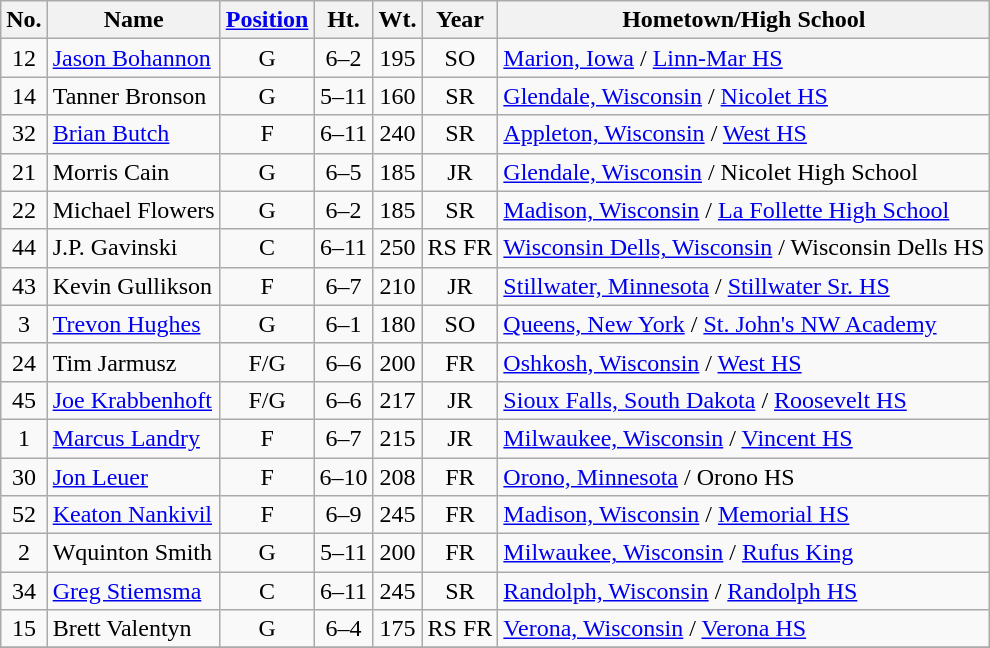<table class="wikitable" style="text-align:center">
<tr>
<th>No.</th>
<th>Name</th>
<th><a href='#'>Position</a></th>
<th>Ht.</th>
<th>Wt.</th>
<th>Year</th>
<th>Hometown/High School</th>
</tr>
<tr>
<td>12</td>
<td style="text-align:left"><a href='#'>Jason Bohannon</a></td>
<td>G</td>
<td>6–2</td>
<td>195</td>
<td>SO</td>
<td style="text-align:left"><a href='#'>Marion, Iowa</a> / <a href='#'>Linn-Mar HS</a></td>
</tr>
<tr>
<td>14</td>
<td style="text-align:left">Tanner Bronson</td>
<td>G</td>
<td>5–11</td>
<td>160</td>
<td>SR</td>
<td style="text-align:left"><a href='#'>Glendale, Wisconsin</a> / <a href='#'>Nicolet HS</a></td>
</tr>
<tr>
<td>32</td>
<td style="text-align:left"><a href='#'>Brian Butch</a></td>
<td>F</td>
<td>6–11</td>
<td>240</td>
<td>SR</td>
<td style="text-align:left"><a href='#'>Appleton, Wisconsin</a> / <a href='#'>West HS</a></td>
</tr>
<tr>
<td>21</td>
<td style="text-align:left">Morris Cain</td>
<td>G</td>
<td>6–5</td>
<td>185</td>
<td>JR</td>
<td style="text-align:left"><a href='#'>Glendale, Wisconsin</a> / Nicolet High School</td>
</tr>
<tr>
<td>22</td>
<td style="text-align:left">Michael Flowers</td>
<td>G</td>
<td>6–2</td>
<td>185</td>
<td>SR</td>
<td style="text-align:left"><a href='#'>Madison, Wisconsin</a> / <a href='#'>La Follette High School</a></td>
</tr>
<tr>
<td>44</td>
<td style="text-align:left">J.P. Gavinski</td>
<td>C</td>
<td>6–11</td>
<td>250</td>
<td>RS FR</td>
<td style="text-align:left"><a href='#'>Wisconsin Dells, Wisconsin</a> / Wisconsin Dells HS</td>
</tr>
<tr>
<td>43</td>
<td style="text-align:left">Kevin Gullikson</td>
<td>F</td>
<td>6–7</td>
<td>210</td>
<td>JR</td>
<td style="text-align:left"><a href='#'>Stillwater, Minnesota</a> / <a href='#'>Stillwater Sr. HS</a></td>
</tr>
<tr>
<td>3</td>
<td style="text-align:left"><a href='#'>Trevon Hughes</a></td>
<td>G</td>
<td>6–1</td>
<td>180</td>
<td>SO</td>
<td style="text-align:left"><a href='#'>Queens, New York</a> / <a href='#'>St. John's NW Academy</a></td>
</tr>
<tr>
<td>24</td>
<td style="text-align:left">Tim Jarmusz</td>
<td>F/G</td>
<td>6–6</td>
<td>200</td>
<td>FR</td>
<td style="text-align:left"><a href='#'>Oshkosh, Wisconsin</a> / <a href='#'>West HS</a></td>
</tr>
<tr>
<td>45</td>
<td style="text-align:left"><a href='#'>Joe Krabbenhoft</a></td>
<td>F/G</td>
<td>6–6</td>
<td>217</td>
<td>JR</td>
<td style="text-align:left"><a href='#'>Sioux Falls, South Dakota</a> / <a href='#'>Roosevelt HS</a></td>
</tr>
<tr>
<td>1</td>
<td style="text-align:left"><a href='#'>Marcus Landry</a></td>
<td>F</td>
<td>6–7</td>
<td>215</td>
<td>JR</td>
<td style="text-align:left"><a href='#'>Milwaukee, Wisconsin</a> / <a href='#'>Vincent HS</a></td>
</tr>
<tr>
<td>30</td>
<td style="text-align:left"><a href='#'>Jon Leuer</a></td>
<td>F</td>
<td>6–10</td>
<td>208</td>
<td>FR</td>
<td style="text-align:left"><a href='#'>Orono, Minnesota</a> / Orono HS</td>
</tr>
<tr>
<td>52</td>
<td style="text-align:left"><a href='#'>Keaton Nankivil</a></td>
<td>F</td>
<td>6–9</td>
<td>245</td>
<td>FR</td>
<td style="text-align:left"><a href='#'>Madison, Wisconsin</a> / <a href='#'>Memorial HS</a></td>
</tr>
<tr>
<td>2</td>
<td style="text-align:left">Wquinton Smith</td>
<td>G</td>
<td>5–11</td>
<td>200</td>
<td>FR</td>
<td style="text-align:left"><a href='#'>Milwaukee, Wisconsin</a> / <a href='#'>Rufus King</a></td>
</tr>
<tr>
<td>34</td>
<td style="text-align:left"><a href='#'>Greg Stiemsma</a></td>
<td>C</td>
<td>6–11</td>
<td>245</td>
<td>SR</td>
<td style="text-align:left"><a href='#'>Randolph, Wisconsin</a> / <a href='#'>Randolph HS</a></td>
</tr>
<tr>
<td>15</td>
<td style="text-align:left">Brett Valentyn</td>
<td>G</td>
<td>6–4</td>
<td>175</td>
<td>RS FR</td>
<td style="text-align:left"><a href='#'>Verona, Wisconsin</a> / <a href='#'>Verona HS</a></td>
</tr>
<tr>
</tr>
</table>
